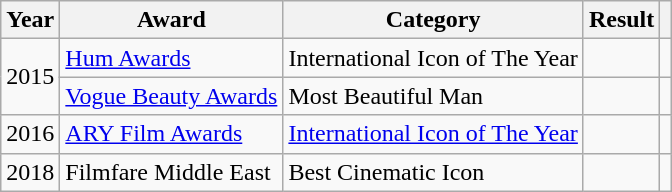<table class="wikitable sortable plainrowheaders">
<tr>
<th scope="col">Year</th>
<th scope="col">Award</th>
<th scope="col">Category</th>
<th scope="col">Result</th>
<th scope="col" class="unsortable"></th>
</tr>
<tr>
<td rowspan="2">2015</td>
<td><a href='#'>Hum Awards</a></td>
<td>International Icon of The Year</td>
<td></td>
<td></td>
</tr>
<tr>
<td><a href='#'>Vogue Beauty Awards</a></td>
<td>Most Beautiful Man</td>
<td></td>
<td></td>
</tr>
<tr>
<td>2016</td>
<td><a href='#'>ARY Film Awards</a></td>
<td><a href='#'>International Icon of The Year</a></td>
<td></td>
<td></td>
</tr>
<tr>
<td>2018</td>
<td>Filmfare Middle East</td>
<td>Best Cinematic Icon</td>
<td></td>
<td></td>
</tr>
</table>
